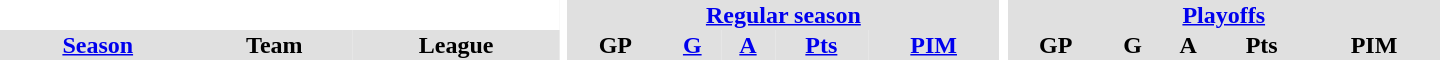<table border="0" cellpadding="1" cellspacing="0" style="text-align:center; width:60em">
<tr bgcolor="#e0e0e0">
<th colspan="3" bgcolor="#ffffff"></th>
<th rowspan="99" bgcolor="#ffffff"></th>
<th colspan="5"><a href='#'>Regular season</a></th>
<th rowspan="99" bgcolor="#ffffff"></th>
<th colspan="5"><a href='#'>Playoffs</a></th>
</tr>
<tr bgcolor="#e0e0e0">
<th><a href='#'>Season</a></th>
<th>Team</th>
<th>League</th>
<th>GP</th>
<th><a href='#'>G</a></th>
<th><a href='#'>A</a></th>
<th><a href='#'>Pts</a></th>
<th><a href='#'>PIM</a></th>
<th>GP</th>
<th>G</th>
<th>A</th>
<th>Pts</th>
<th>PIM</th>
</tr>
</table>
